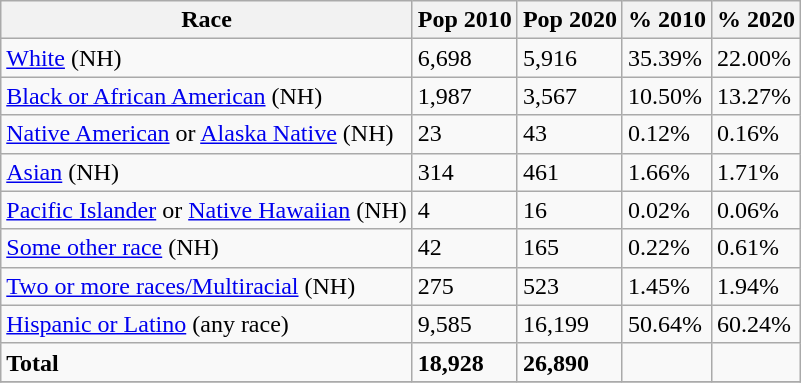<table class="wikitable">
<tr>
<th>Race</th>
<th>Pop 2010</th>
<th>Pop 2020</th>
<th>% 2010</th>
<th>% 2020</th>
</tr>
<tr>
<td><a href='#'>White</a> (NH)</td>
<td>6,698</td>
<td>5,916</td>
<td>35.39%</td>
<td>22.00%</td>
</tr>
<tr>
<td><a href='#'>Black or African American</a> (NH)</td>
<td>1,987</td>
<td>3,567</td>
<td>10.50%</td>
<td>13.27%</td>
</tr>
<tr>
<td><a href='#'>Native American</a> or <a href='#'>Alaska Native</a> (NH)</td>
<td>23</td>
<td>43</td>
<td>0.12%</td>
<td>0.16%</td>
</tr>
<tr>
<td><a href='#'>Asian</a> (NH)</td>
<td>314</td>
<td>461</td>
<td>1.66%</td>
<td>1.71%</td>
</tr>
<tr>
<td><a href='#'>Pacific Islander</a> or <a href='#'>Native Hawaiian</a> (NH)</td>
<td>4</td>
<td>16</td>
<td>0.02%</td>
<td>0.06%</td>
</tr>
<tr>
<td><a href='#'>Some other race</a> (NH)</td>
<td>42</td>
<td>165</td>
<td>0.22%</td>
<td>0.61%</td>
</tr>
<tr>
<td><a href='#'>Two or more races/Multiracial</a> (NH)</td>
<td>275</td>
<td>523</td>
<td>1.45%</td>
<td>1.94%</td>
</tr>
<tr>
<td><a href='#'>Hispanic or Latino</a> (any race)</td>
<td>9,585</td>
<td>16,199</td>
<td>50.64%</td>
<td>60.24%</td>
</tr>
<tr>
<td><strong>Total</strong></td>
<td><strong>18,928</strong></td>
<td><strong>26,890</strong></td>
<td></td>
<td></td>
</tr>
<tr>
</tr>
</table>
